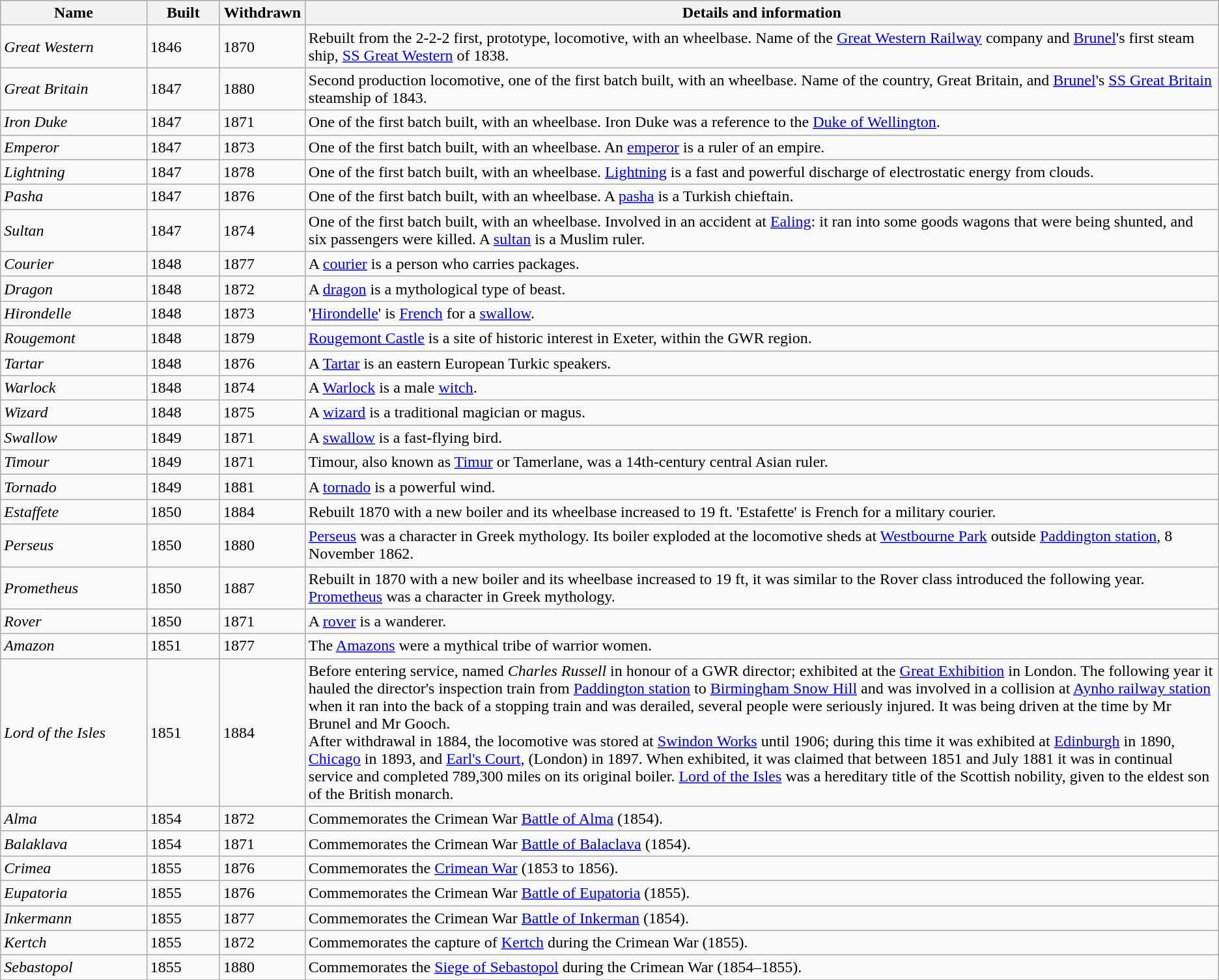<table class="wikitable sortable">
<tr>
<th width=12%>Name</th>
<th width=6%>Built</th>
<th width=7%>Withdrawn</th>
<th width=75% class="unsortable">Details and information</th>
</tr>
<tr>
<td><em>Great Western</em></td>
<td>1846</td>
<td>1870</td>
<td>Rebuilt from the 2-2-2 first, prototype, locomotive, with an  wheelbase.  Name of the <a href='#'>Great Western Railway</a> company and <a href='#'>Brunel</a>'s first steam ship, <a href='#'>SS Great Western</a> of 1838.</td>
</tr>
<tr>
<td><em>Great Britain</em></td>
<td>1847</td>
<td>1880</td>
<td>Second production locomotive, one of the first batch built, with an  wheelbase.  Name of the country, Great Britain, and <a href='#'>Brunel</a>'s <a href='#'>SS Great Britain</a> steamship of 1843.</td>
</tr>
<tr>
<td><em>Iron Duke</em></td>
<td>1847</td>
<td>1871</td>
<td>One of the first batch built, with an  wheelbase. Iron Duke was a reference to the <a href='#'>Duke of Wellington</a>.</td>
</tr>
<tr>
<td><em>Emperor</em></td>
<td>1847</td>
<td>1873</td>
<td>One of the first batch built, with an  wheelbase.  An <a href='#'>emperor</a> is a ruler of an empire.</td>
</tr>
<tr>
<td><em>Lightning</em></td>
<td>1847</td>
<td>1878</td>
<td>One of the first batch built, with an  wheelbase.  <a href='#'>Lightning</a> is a fast and powerful discharge of electrostatic energy from clouds.</td>
</tr>
<tr>
<td><em>Pasha</em></td>
<td>1847</td>
<td>1876</td>
<td>One of the first batch built, with an  wheelbase. A <a href='#'>pasha</a> is a Turkish chieftain.</td>
</tr>
<tr>
<td><em>Sultan</em></td>
<td>1847</td>
<td>1874</td>
<td>One of the first batch built, with an  wheelbase. Involved in an accident at <a href='#'>Ealing</a>: it ran into some goods wagons that were being shunted, and six passengers were killed.  A <a href='#'>sultan</a> is a Muslim ruler.</td>
</tr>
<tr>
<td><em>Courier</em></td>
<td>1848</td>
<td>1877</td>
<td>A <a href='#'>courier</a> is a person who carries packages.</td>
</tr>
<tr>
<td><em>Dragon</em></td>
<td>1848</td>
<td>1872</td>
<td>A <a href='#'>dragon</a> is a mythological type of beast.</td>
</tr>
<tr>
<td><em>Hirondelle</em></td>
<td>1848</td>
<td>1873</td>
<td>'<a href='#'>Hirondelle</a>' is <a href='#'>French</a> for a <a href='#'>swallow</a>.</td>
</tr>
<tr>
<td><em>Rougemont</em></td>
<td>1848</td>
<td>1879</td>
<td><a href='#'>Rougemont Castle</a> is a site of historic interest in Exeter, within the GWR region.</td>
</tr>
<tr>
<td><em>Tartar</em></td>
<td>1848</td>
<td>1876</td>
<td>A <a href='#'>Tartar</a> is an eastern European Turkic speakers.</td>
</tr>
<tr>
<td><em>Warlock</em></td>
<td>1848</td>
<td>1874</td>
<td>A <a href='#'>Warlock</a> is a male <a href='#'>witch</a>.</td>
</tr>
<tr>
<td><em>Wizard</em></td>
<td>1848</td>
<td>1875</td>
<td>A <a href='#'>wizard</a> is a traditional magician or magus.</td>
</tr>
<tr>
<td><em>Swallow</em></td>
<td>1849</td>
<td>1871</td>
<td>A <a href='#'>swallow</a> is a fast-flying bird.</td>
</tr>
<tr>
<td><em>Timour</em></td>
<td>1849</td>
<td>1871</td>
<td>Timour, also known as <a href='#'>Timur</a> or Tamerlane, was a 14th-century central Asian ruler.</td>
</tr>
<tr>
<td><em>Tornado</em></td>
<td>1849</td>
<td>1881</td>
<td>A <a href='#'>tornado</a> is a powerful wind.</td>
</tr>
<tr>
<td><em>Estaffete</em></td>
<td>1850</td>
<td>1884</td>
<td>Rebuilt 1870 with a new boiler and its wheelbase increased to 19 ft. 'Estafette' is French for a military courier.</td>
</tr>
<tr>
<td><em>Perseus</em></td>
<td>1850</td>
<td>1880</td>
<td><a href='#'>Perseus</a> was a character in Greek mythology. Its boiler exploded at the locomotive sheds at <a href='#'>Westbourne Park</a> outside <a href='#'>Paddington station</a>, 8 November 1862.</td>
</tr>
<tr>
<td><em>Prometheus</em></td>
<td>1850</td>
<td>1887</td>
<td>Rebuilt in 1870 with a new boiler and its wheelbase increased to 19 ft, it was similar to the Rover class introduced the following year. <a href='#'>Prometheus</a> was a character in Greek mythology.</td>
</tr>
<tr>
<td><em>Rover</em></td>
<td>1850</td>
<td>1871</td>
<td>A <a href='#'>rover</a> is a wanderer.</td>
</tr>
<tr>
<td><em>Amazon</em></td>
<td>1851</td>
<td>1877</td>
<td>The <a href='#'>Amazons</a> were a mythical tribe of warrior women.</td>
</tr>
<tr>
<td><em>Lord of the Isles</em></td>
<td>1851</td>
<td>1884</td>
<td>Before entering service, named <em>Charles Russell</em> in honour of a GWR director; exhibited at the <a href='#'>Great Exhibition</a> in London. The following year it hauled the director's inspection train from <a href='#'>Paddington station</a> to <a href='#'>Birmingham Snow Hill</a> and was involved in a collision at <a href='#'>Aynho railway station</a> when it ran into the back of a stopping train and was derailed, several people were seriously injured. It was being driven at the time by Mr Brunel and Mr Gooch.<br>After withdrawal in 1884, the locomotive was stored at <a href='#'>Swindon Works</a> until 1906; during this time it was exhibited at <a href='#'>Edinburgh</a> in 1890, <a href='#'>Chicago</a> in 1893, and <a href='#'>Earl's Court</a>, (London) in 1897. When exhibited, it was claimed that between 1851 and July 1881 it was in continual service and completed 789,300 miles on its original boiler.  <a href='#'>Lord of the Isles</a> was a hereditary title of the Scottish nobility, given to the eldest son of the British monarch.</td>
</tr>
<tr>
<td><em>Alma</em></td>
<td>1854</td>
<td>1872</td>
<td>Commemorates the Crimean War <a href='#'>Battle of Alma</a> (1854).</td>
</tr>
<tr>
<td><em>Balaklava</em></td>
<td>1854</td>
<td>1871</td>
<td>Commemorates the Crimean War <a href='#'>Battle of Balaclava</a> (1854).</td>
</tr>
<tr>
<td><em>Crimea</em></td>
<td>1855</td>
<td>1876</td>
<td>Commemorates the <a href='#'>Crimean War</a> (1853 to 1856).</td>
</tr>
<tr>
<td><em>Eupatoria</em></td>
<td>1855</td>
<td>1876</td>
<td>Commemorates the Crimean War <a href='#'>Battle of Eupatoria</a> (1855).</td>
</tr>
<tr>
<td><em>Inkermann</em></td>
<td>1855</td>
<td>1877</td>
<td>Commemorates the Crimean War <a href='#'>Battle of Inkerman</a> (1854).</td>
</tr>
<tr>
<td><em>Kertch</em></td>
<td>1855</td>
<td>1872</td>
<td>Commemorates the capture of <a href='#'>Kertch</a> during the Crimean War (1855).</td>
</tr>
<tr>
<td><em>Sebastopol</em></td>
<td>1855</td>
<td>1880</td>
<td>Commemorates the <a href='#'>Siege of Sebastopol</a> during the Crimean War (1854–1855).</td>
</tr>
<tr>
</tr>
</table>
